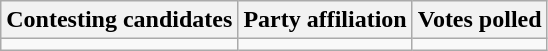<table class="wikitable sortable">
<tr>
<th>Contesting candidates</th>
<th>Party affiliation</th>
<th>Votes polled</th>
</tr>
<tr>
<td></td>
<td></td>
<td></td>
</tr>
</table>
